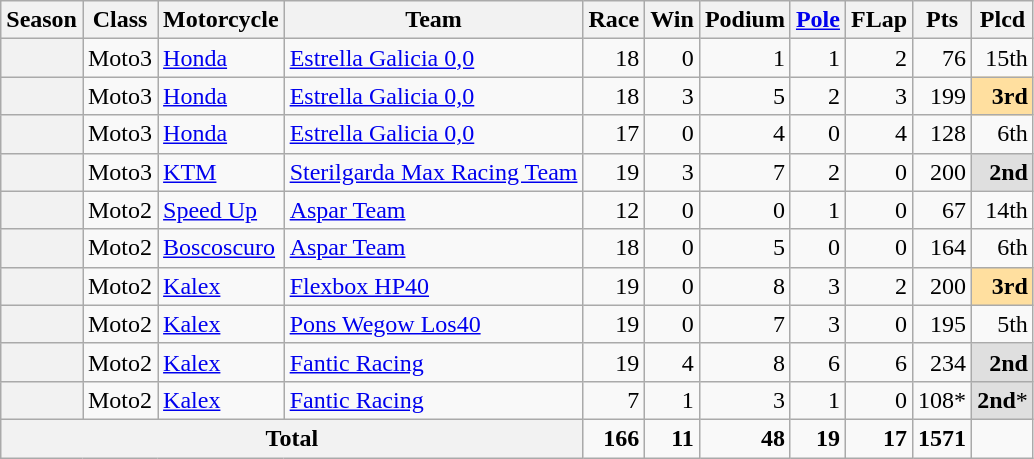<table class="wikitable" style="text-align:right;">
<tr>
<th>Season</th>
<th>Class</th>
<th>Motorcycle</th>
<th>Team</th>
<th>Race</th>
<th>Win</th>
<th>Podium</th>
<th><a href='#'>Pole</a></th>
<th>FLap</th>
<th>Pts</th>
<th>Plcd</th>
</tr>
<tr>
<th></th>
<td>Moto3</td>
<td style="text-align:left;"><a href='#'>Honda</a></td>
<td style="text-align:left;"><a href='#'>Estrella Galicia 0,0</a></td>
<td>18</td>
<td>0</td>
<td>1</td>
<td>1</td>
<td>2</td>
<td>76</td>
<td>15th</td>
</tr>
<tr>
<th></th>
<td>Moto3</td>
<td style="text-align:left;"><a href='#'>Honda</a></td>
<td style="text-align:left;"><a href='#'>Estrella Galicia 0,0</a></td>
<td>18</td>
<td>3</td>
<td>5</td>
<td>2</td>
<td>3</td>
<td>199</td>
<td style="background:#FFDF9F;"><strong>3rd</strong></td>
</tr>
<tr>
<th></th>
<td>Moto3</td>
<td style="text-align:left;"><a href='#'>Honda</a></td>
<td style="text-align:left;"><a href='#'>Estrella Galicia 0,0</a></td>
<td>17</td>
<td>0</td>
<td>4</td>
<td>0</td>
<td>4</td>
<td>128</td>
<td>6th</td>
</tr>
<tr>
<th></th>
<td>Moto3</td>
<td style="text-align:left;"><a href='#'>KTM</a></td>
<td style="text-align:left;"><a href='#'>Sterilgarda Max Racing Team</a></td>
<td>19</td>
<td>3</td>
<td>7</td>
<td>2</td>
<td>0</td>
<td>200</td>
<td style="background:#DFDFDF;"><strong>2nd</strong></td>
</tr>
<tr>
<th></th>
<td>Moto2</td>
<td style="text-align:left;"><a href='#'>Speed Up</a></td>
<td style="text-align:left;"><a href='#'>Aspar Team</a></td>
<td>12</td>
<td>0</td>
<td>0</td>
<td>1</td>
<td>0</td>
<td>67</td>
<td>14th</td>
</tr>
<tr>
<th></th>
<td>Moto2</td>
<td style="text-align:left;"><a href='#'>Boscoscuro</a></td>
<td style="text-align:left;"><a href='#'>Aspar Team</a></td>
<td>18</td>
<td>0</td>
<td>5</td>
<td>0</td>
<td>0</td>
<td>164</td>
<td>6th</td>
</tr>
<tr>
<th></th>
<td>Moto2</td>
<td style="text-align:left;"><a href='#'>Kalex</a></td>
<td style="text-align:left;"><a href='#'>Flexbox HP40</a></td>
<td>19</td>
<td>0</td>
<td>8</td>
<td>3</td>
<td>2</td>
<td>200</td>
<td style="background:#FFDF9F;"><strong>3rd</strong></td>
</tr>
<tr>
<th></th>
<td>Moto2</td>
<td style="text-align:left;"><a href='#'>Kalex</a></td>
<td style="text-align:left;"><a href='#'>Pons Wegow Los40</a></td>
<td>19</td>
<td>0</td>
<td>7</td>
<td>3</td>
<td>0</td>
<td>195</td>
<td>5th</td>
</tr>
<tr>
<th></th>
<td>Moto2</td>
<td style="text-align:left;"><a href='#'>Kalex</a></td>
<td style="text-align:left;"><a href='#'>Fantic Racing</a></td>
<td>19</td>
<td>4</td>
<td>8</td>
<td>6</td>
<td>6</td>
<td>234</td>
<td style="background:#DFDFDF;"><strong>2nd</strong></td>
</tr>
<tr>
<th></th>
<td>Moto2</td>
<td style="text-align:left;"><a href='#'>Kalex</a></td>
<td style="text-align:left;"><a href='#'>Fantic Racing</a></td>
<td>7</td>
<td>1</td>
<td>3</td>
<td>1</td>
<td>0</td>
<td>108*</td>
<td style="background:#DFDFDF;"><strong>2nd</strong>*</td>
</tr>
<tr>
<th colspan="4">Total</th>
<td><strong>166</strong></td>
<td><strong>11</strong></td>
<td><strong>48</strong></td>
<td><strong>19</strong></td>
<td><strong>17</strong></td>
<td><strong>1571</strong></td>
<td></td>
</tr>
</table>
